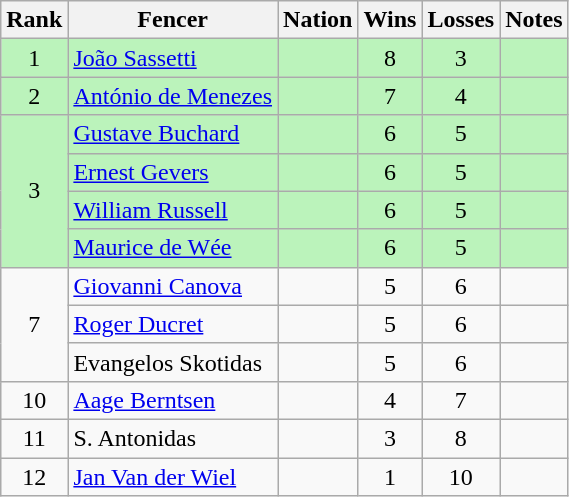<table class="wikitable sortable" style="text-align:center">
<tr>
<th>Rank</th>
<th>Fencer</th>
<th>Nation</th>
<th>Wins</th>
<th>Losses</th>
<th>Notes</th>
</tr>
<tr bgcolor=bbf3bb>
<td>1</td>
<td align=left><a href='#'>João Sassetti</a></td>
<td align=left></td>
<td>8</td>
<td>3</td>
<td></td>
</tr>
<tr bgcolor=bbf3bb>
<td>2</td>
<td align=left><a href='#'>António de Menezes</a></td>
<td align=left></td>
<td>7</td>
<td>4</td>
<td></td>
</tr>
<tr bgcolor=bbf3bb>
<td rowspan=4>3</td>
<td align=left><a href='#'>Gustave Buchard</a></td>
<td align=left></td>
<td>6</td>
<td>5</td>
<td></td>
</tr>
<tr bgcolor=bbf3bb>
<td align=left><a href='#'>Ernest Gevers</a></td>
<td align=left></td>
<td>6</td>
<td>5</td>
<td></td>
</tr>
<tr bgcolor=bbf3bb>
<td align=left><a href='#'>William Russell</a></td>
<td align=left></td>
<td>6</td>
<td>5</td>
<td></td>
</tr>
<tr bgcolor=bbf3bb>
<td align=left><a href='#'>Maurice de Wée</a></td>
<td align=left></td>
<td>6</td>
<td>5</td>
<td></td>
</tr>
<tr>
<td rowspan=3>7</td>
<td align=left><a href='#'>Giovanni Canova</a></td>
<td align=left></td>
<td>5</td>
<td>6</td>
<td></td>
</tr>
<tr>
<td align=left><a href='#'>Roger Ducret</a></td>
<td align=left></td>
<td>5</td>
<td>6</td>
<td></td>
</tr>
<tr>
<td align=left>Evangelos Skotidas</td>
<td align=left></td>
<td>5</td>
<td>6</td>
<td></td>
</tr>
<tr>
<td>10</td>
<td align=left><a href='#'>Aage Berntsen</a></td>
<td align=left></td>
<td>4</td>
<td>7</td>
<td></td>
</tr>
<tr>
<td>11</td>
<td align=left>S. Antonidas</td>
<td align=left></td>
<td>3</td>
<td>8</td>
<td></td>
</tr>
<tr>
<td>12</td>
<td align=left><a href='#'>Jan Van der Wiel</a></td>
<td align=left></td>
<td>1</td>
<td>10</td>
<td></td>
</tr>
</table>
